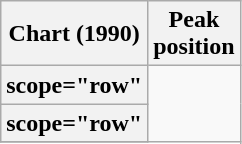<table class="wikitable plainrowheaders sortable">
<tr>
<th scope="col">Chart (1990)</th>
<th scope="col">Peak<br>position</th>
</tr>
<tr>
<th>scope="row" </th>
</tr>
<tr>
<th>scope="row" </th>
</tr>
<tr>
</tr>
</table>
